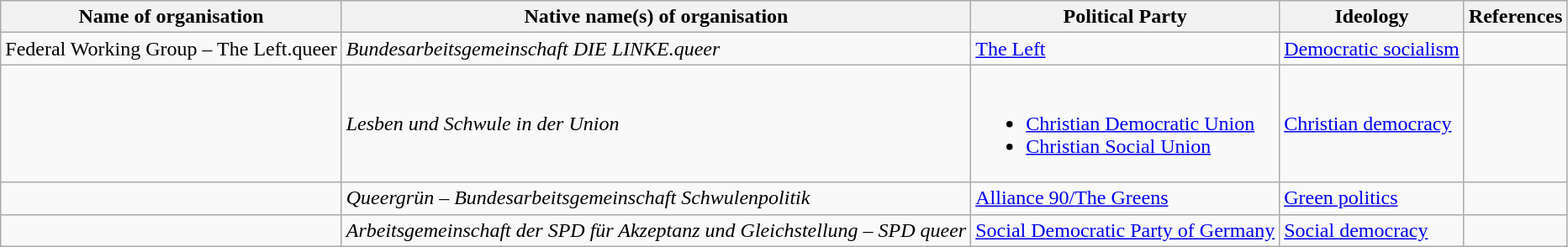<table class="wikitable">
<tr>
<th>Name of organisation</th>
<th>Native name(s) of organisation</th>
<th>Political Party</th>
<th>Ideology</th>
<th>References</th>
</tr>
<tr>
<td>Federal Working Group – The Left.queer</td>
<td><em>Bundesarbeitsgemeinschaft DIE LINKE.queer</em></td>
<td><a href='#'>The Left</a></td>
<td><a href='#'>Democratic socialism</a></td>
<td></td>
</tr>
<tr>
<td></td>
<td><em>Lesben und Schwule in der Union</em></td>
<td><br><ul><li><a href='#'>Christian Democratic Union</a></li><li><a href='#'>Christian Social Union</a></li></ul></td>
<td><a href='#'>Christian democracy</a></td>
<td></td>
</tr>
<tr>
<td></td>
<td><em>Queergrün – Bundesarbeitsgemeinschaft Schwulenpolitik</em></td>
<td><a href='#'>Alliance 90/The Greens</a></td>
<td><a href='#'>Green politics</a></td>
<td></td>
</tr>
<tr>
<td></td>
<td><em>Arbeitsgemeinschaft der SPD für Akzeptanz und Gleichstellung – SPD queer</em></td>
<td><a href='#'>Social Democratic Party of Germany</a></td>
<td><a href='#'>Social democracy</a></td>
<td></td>
</tr>
</table>
